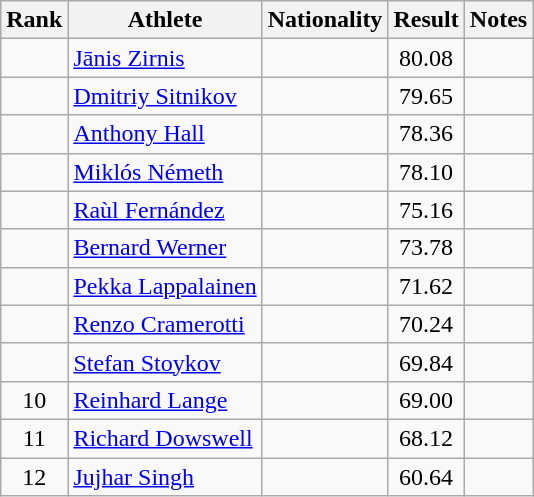<table class="wikitable sortable" style="text-align:center">
<tr>
<th>Rank</th>
<th>Athlete</th>
<th>Nationality</th>
<th>Result</th>
<th>Notes</th>
</tr>
<tr>
<td></td>
<td align=left><a href='#'>Jānis Zirnis</a></td>
<td align=left></td>
<td>80.08</td>
<td></td>
</tr>
<tr>
<td></td>
<td align=left><a href='#'>Dmitriy Sitnikov</a></td>
<td align=left></td>
<td>79.65</td>
<td></td>
</tr>
<tr>
<td></td>
<td align=left><a href='#'>Anthony Hall</a></td>
<td align=left></td>
<td>78.36</td>
<td></td>
</tr>
<tr>
<td></td>
<td align=left><a href='#'>Miklós Németh</a></td>
<td align=left></td>
<td>78.10</td>
<td></td>
</tr>
<tr>
<td></td>
<td align=left><a href='#'>Raùl Fernández</a></td>
<td align=left></td>
<td>75.16</td>
<td></td>
</tr>
<tr>
<td></td>
<td align=left><a href='#'>Bernard Werner</a></td>
<td align=left></td>
<td>73.78</td>
<td></td>
</tr>
<tr>
<td></td>
<td align=left><a href='#'>Pekka Lappalainen</a></td>
<td align=left></td>
<td>71.62</td>
<td></td>
</tr>
<tr>
<td></td>
<td align=left><a href='#'>Renzo Cramerotti</a></td>
<td align=left></td>
<td>70.24</td>
<td></td>
</tr>
<tr>
<td></td>
<td align=left><a href='#'>Stefan Stoykov</a></td>
<td align=left></td>
<td>69.84</td>
<td></td>
</tr>
<tr>
<td>10</td>
<td align=left><a href='#'>Reinhard Lange</a></td>
<td align=left></td>
<td>69.00</td>
<td></td>
</tr>
<tr>
<td>11</td>
<td align=left><a href='#'>Richard Dowswell</a></td>
<td align=left></td>
<td>68.12</td>
<td></td>
</tr>
<tr>
<td>12</td>
<td align=left><a href='#'>Jujhar Singh</a></td>
<td align=left></td>
<td>60.64</td>
<td></td>
</tr>
</table>
